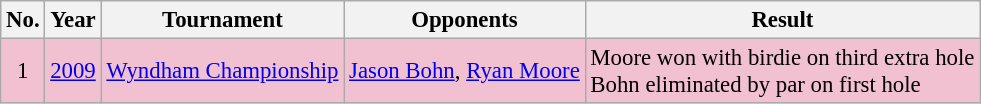<table class="wikitable" style="font-size:95%;">
<tr>
<th>No.</th>
<th>Year</th>
<th>Tournament</th>
<th>Opponents</th>
<th>Result</th>
</tr>
<tr style="background:#F2C1D1;">
<td align=center>1</td>
<td><a href='#'>2009</a></td>
<td><a href='#'>Wyndham Championship</a></td>
<td> <a href='#'>Jason Bohn</a>,  <a href='#'>Ryan Moore</a></td>
<td>Moore won with birdie on third extra hole<br>Bohn eliminated by par on first hole</td>
</tr>
</table>
